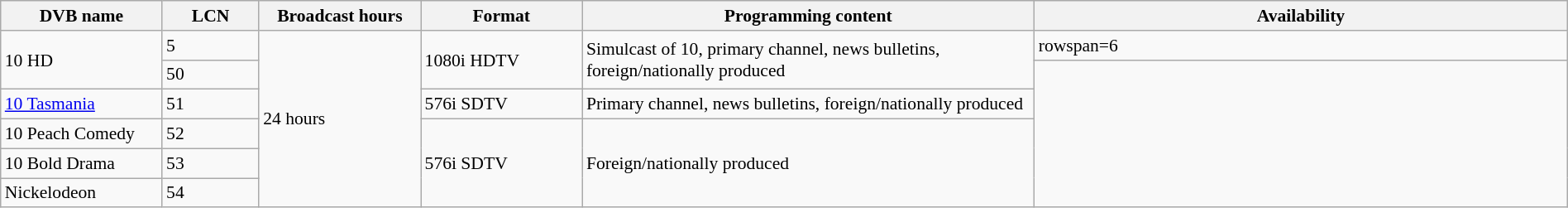<table class="wikitable" style="font-size:90%; width:100%;">
<tr>
<th width="10%">DVB name</th>
<th width="6%">LCN</th>
<th width="10%">Broadcast hours</th>
<th width="10%">Format</th>
<th width="28%">Programming content</th>
<th width="33%">Availability</th>
</tr>
<tr>
<td rowspan=2>10 HD</td>
<td>5</td>
<td rowspan=6>24 hours</td>
<td rowspan=2>1080i HDTV<br></td>
<td rowspan=2>Simulcast of 10, primary channel, news bulletins, foreign/nationally produced </td>
<td>rowspan=6 </td>
</tr>
<tr>
<td>50</td>
</tr>
<tr>
<td><a href='#'>10 Tasmania</a></td>
<td>51</td>
<td>576i SDTV</td>
<td>Primary channel, news bulletins, foreign/nationally produced </td>
</tr>
<tr>
<td>10 Peach Comedy</td>
<td>52</td>
<td rowspan=3>576i SDTV<br></td>
<td rowspan=3>Foreign/nationally produced </td>
</tr>
<tr>
<td>10 Bold Drama</td>
<td>53</td>
</tr>
<tr>
<td>Nickelodeon</td>
<td>54</td>
</tr>
</table>
